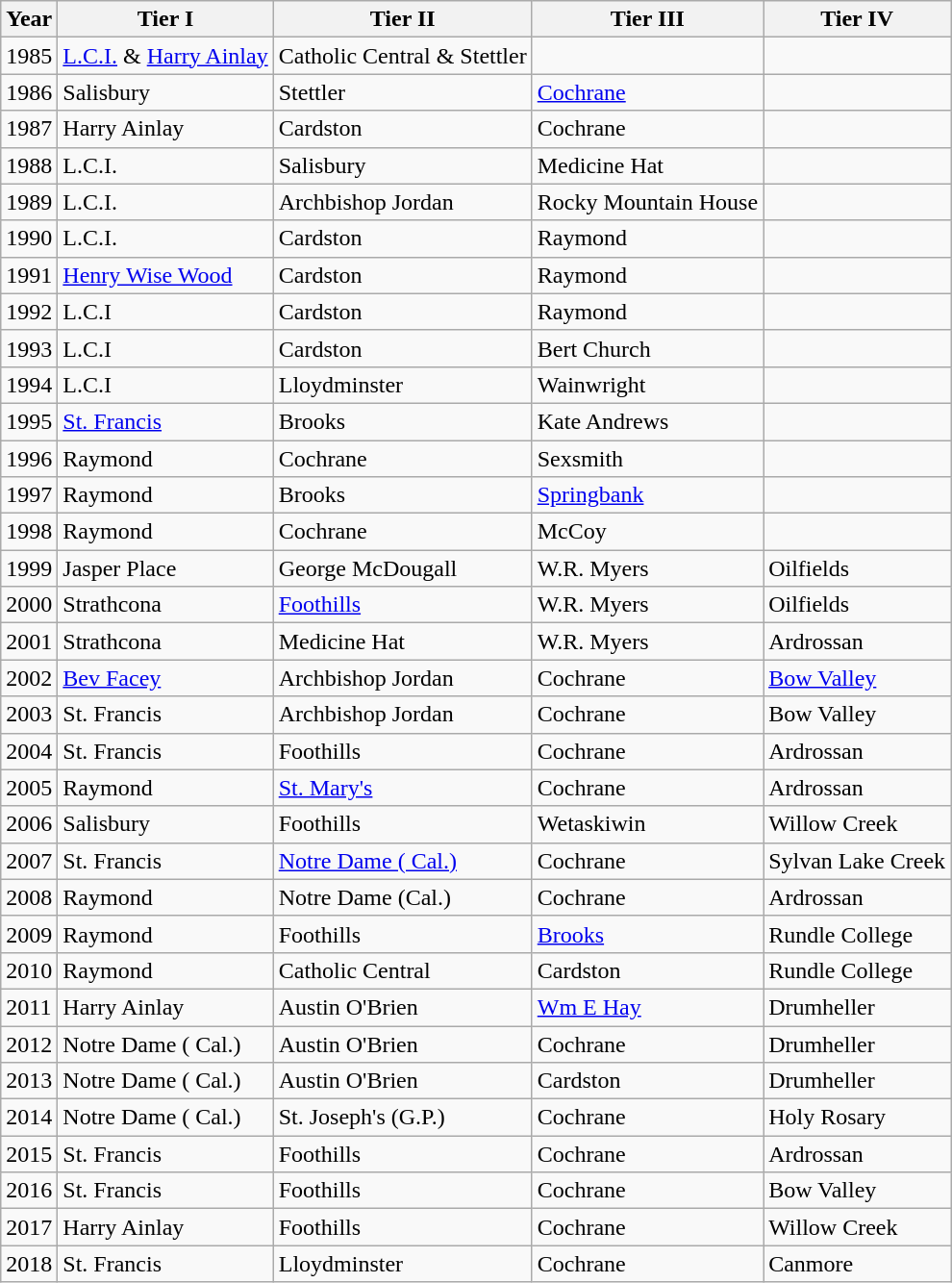<table class="wikitable">
<tr>
<th>Year</th>
<th>Tier I</th>
<th>Tier II</th>
<th>Tier III</th>
<th>Tier IV</th>
</tr>
<tr>
<td>1985</td>
<td><a href='#'>L.C.I.</a> & <a href='#'>Harry Ainlay</a></td>
<td>Catholic Central & Stettler</td>
<td></td>
<td></td>
</tr>
<tr>
<td>1986</td>
<td>Salisbury</td>
<td>Stettler</td>
<td><a href='#'>Cochrane</a></td>
<td></td>
</tr>
<tr>
<td>1987</td>
<td>Harry Ainlay</td>
<td>Cardston</td>
<td>Cochrane</td>
<td></td>
</tr>
<tr>
<td>1988</td>
<td>L.C.I.</td>
<td>Salisbury</td>
<td>Medicine Hat</td>
<td></td>
</tr>
<tr>
<td>1989</td>
<td>L.C.I.</td>
<td>Archbishop Jordan</td>
<td>Rocky Mountain House</td>
<td></td>
</tr>
<tr>
<td>1990</td>
<td>L.C.I.</td>
<td>Cardston</td>
<td>Raymond</td>
<td></td>
</tr>
<tr>
<td>1991</td>
<td><a href='#'>Henry Wise Wood</a></td>
<td>Cardston</td>
<td>Raymond</td>
<td></td>
</tr>
<tr>
<td>1992</td>
<td>L.C.I</td>
<td>Cardston</td>
<td>Raymond</td>
<td></td>
</tr>
<tr>
<td>1993</td>
<td>L.C.I</td>
<td>Cardston</td>
<td>Bert Church</td>
<td></td>
</tr>
<tr>
<td>1994</td>
<td>L.C.I</td>
<td>Lloydminster</td>
<td>Wainwright</td>
<td></td>
</tr>
<tr>
<td>1995</td>
<td><a href='#'>St. Francis</a></td>
<td>Brooks</td>
<td>Kate Andrews</td>
<td></td>
</tr>
<tr>
<td>1996</td>
<td>Raymond</td>
<td>Cochrane</td>
<td>Sexsmith</td>
<td></td>
</tr>
<tr>
<td>1997</td>
<td>Raymond</td>
<td>Brooks</td>
<td><a href='#'>Springbank</a></td>
<td></td>
</tr>
<tr>
<td>1998</td>
<td>Raymond</td>
<td>Cochrane</td>
<td>McCoy</td>
<td></td>
</tr>
<tr>
<td>1999</td>
<td>Jasper Place</td>
<td>George McDougall</td>
<td>W.R. Myers</td>
<td>Oilfields</td>
</tr>
<tr>
<td>2000</td>
<td>Strathcona</td>
<td><a href='#'>Foothills</a></td>
<td>W.R. Myers</td>
<td>Oilfields</td>
</tr>
<tr>
<td>2001</td>
<td>Strathcona</td>
<td>Medicine Hat</td>
<td>W.R. Myers</td>
<td>Ardrossan</td>
</tr>
<tr>
<td>2002</td>
<td><a href='#'>Bev Facey</a></td>
<td>Archbishop Jordan</td>
<td>Cochrane</td>
<td><a href='#'>Bow Valley</a></td>
</tr>
<tr>
<td>2003</td>
<td>St. Francis</td>
<td>Archbishop Jordan</td>
<td>Cochrane</td>
<td>Bow Valley</td>
</tr>
<tr>
<td>2004</td>
<td>St. Francis</td>
<td>Foothills</td>
<td>Cochrane</td>
<td>Ardrossan</td>
</tr>
<tr>
<td>2005</td>
<td>Raymond</td>
<td><a href='#'>St. Mary's</a></td>
<td>Cochrane</td>
<td>Ardrossan</td>
</tr>
<tr>
<td>2006</td>
<td>Salisbury</td>
<td>Foothills</td>
<td>Wetaskiwin</td>
<td>Willow Creek</td>
</tr>
<tr>
<td>2007</td>
<td>St. Francis</td>
<td><a href='#'>Notre Dame ( Cal.)</a></td>
<td>Cochrane</td>
<td>Sylvan Lake Creek</td>
</tr>
<tr>
<td>2008</td>
<td>Raymond</td>
<td>Notre Dame (Cal.)</td>
<td>Cochrane</td>
<td>Ardrossan</td>
</tr>
<tr>
<td>2009</td>
<td>Raymond</td>
<td>Foothills</td>
<td><a href='#'>Brooks</a></td>
<td>Rundle College</td>
</tr>
<tr>
<td>2010</td>
<td>Raymond</td>
<td>Catholic Central</td>
<td>Cardston</td>
<td>Rundle College</td>
</tr>
<tr>
<td>2011</td>
<td>Harry Ainlay</td>
<td>Austin O'Brien</td>
<td><a href='#'>Wm E Hay</a></td>
<td>Drumheller</td>
</tr>
<tr>
<td>2012</td>
<td>Notre Dame ( Cal.)</td>
<td>Austin O'Brien</td>
<td>Cochrane</td>
<td>Drumheller</td>
</tr>
<tr>
<td>2013</td>
<td>Notre Dame ( Cal.)</td>
<td>Austin O'Brien</td>
<td>Cardston</td>
<td>Drumheller</td>
</tr>
<tr>
<td>2014</td>
<td>Notre Dame ( Cal.)</td>
<td>St. Joseph's (G.P.)</td>
<td>Cochrane</td>
<td>Holy Rosary</td>
</tr>
<tr>
<td>2015</td>
<td>St. Francis</td>
<td>Foothills</td>
<td>Cochrane</td>
<td>Ardrossan</td>
</tr>
<tr>
<td>2016</td>
<td>St. Francis</td>
<td>Foothills</td>
<td>Cochrane</td>
<td>Bow Valley</td>
</tr>
<tr>
<td>2017</td>
<td>Harry Ainlay</td>
<td>Foothills</td>
<td>Cochrane</td>
<td>Willow Creek</td>
</tr>
<tr>
<td>2018</td>
<td>St. Francis</td>
<td>Lloydminster</td>
<td>Cochrane</td>
<td>Canmore</td>
</tr>
</table>
